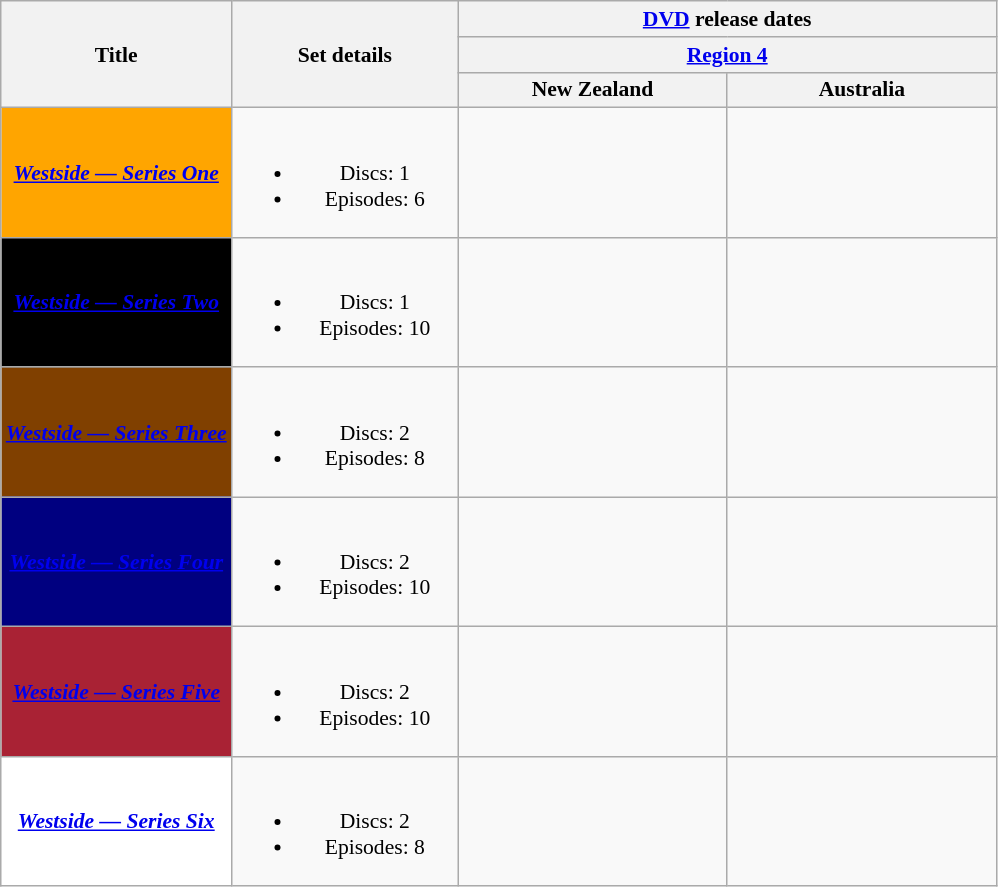<table class="wikitable plainrowheaders" style="font-size:90%; text-align: center">
<tr>
<th scope="col" rowspan="3">Title</th>
<th scope="col" rowspan="3" style="width: 10em;">Set details</th>
<th scope="col" colspan="2"><a href='#'>DVD</a> release dates</th>
</tr>
<tr>
<th scope="col" colspan="2" style="width: 12em; font-size: 100%;"><a href='#'>Region 4</a></th>
</tr>
<tr>
<th scope="col" style="width: 12em; font-size: 100%;">New Zealand</th>
<th scope="col" style="width: 12em; font-size: 100%;">Australia</th>
</tr>
<tr>
<th scope="row" style="text-align:center; background:#FFA500;"><em><a href='#'><span>Westside — Series One</span></a></em></th>
<td><br><ul><li>Discs: 1</li><li>Episodes: 6</li></ul></td>
<td></td>
<td></td>
</tr>
<tr>
<th scope="row" style="text-align:center; background:#000000;"><em><a href='#'><span>Westside — Series Two</span></a></em></th>
<td><br><ul><li>Discs: 1</li><li>Episodes: 10</li></ul></td>
<td></td>
<td></td>
</tr>
<tr>
<th scope="row" style="text-align:center; background:#804000;"><em><a href='#'><span>Westside — Series Three</span></a></em></th>
<td><br><ul><li>Discs: 2</li><li>Episodes: 8</li></ul></td>
<td></td>
<td></td>
</tr>
<tr>
<th scope="row" style="text-align:center; background:#000080;"><em><a href='#'><span>Westside — Series Four</span></a></em></th>
<td><br><ul><li>Discs: 2</li><li>Episodes: 10</li></ul></td>
<td></td>
<td></td>
</tr>
<tr>
<th scope="row" style="text-align:center; background:#A92234;"><em><a href='#'><span>Westside — Series Five</span></a></em></th>
<td><br><ul><li>Discs: 2</li><li>Episodes: 10</li></ul></td>
<td></td>
<td></td>
</tr>
<tr>
<th scope="row" style="text-align:center; background:#FFFFFF;"><em><a href='#'><span>Westside — Series Six</span></a></em></th>
<td><br><ul><li>Discs: 2</li><li>Episodes: 8</li></ul></td>
<td></td>
<td></td>
</tr>
</table>
